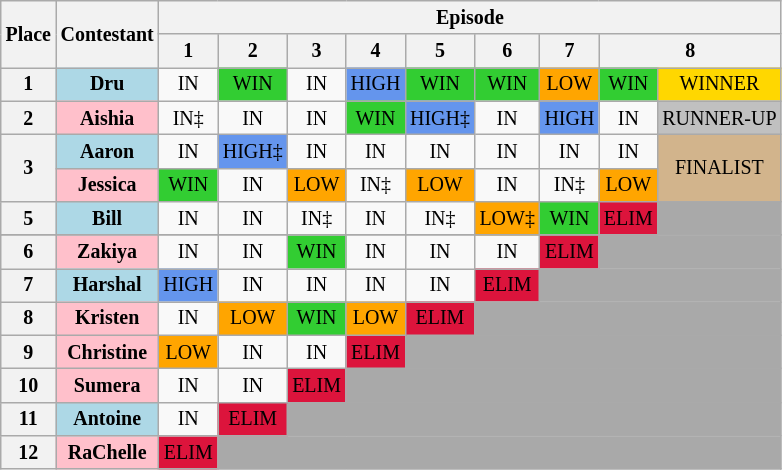<table class="wikitable" style="text-align: center; font-size: 10pt;">
<tr>
<th rowspan="2">Place</th>
<th rowspan="2">Contestant</th>
<th colspan="18">Episode</th>
</tr>
<tr>
<th>1</th>
<th>2</th>
<th>3</th>
<th>4</th>
<th>5</th>
<th>6</th>
<th>7</th>
<th colspan="2">8</th>
</tr>
<tr>
<th>1</th>
<th style="background:lightblue">Dru</th>
<td>IN</td>
<td style="background:limegreen">WIN</td>
<td>IN</td>
<td style="background:cornflowerblue">HIGH</td>
<td style="background:limegreen">WIN</td>
<td style="background:limegreen">WIN</td>
<td style="background:orange">LOW</td>
<td style="background:limegreen">WIN</td>
<td style="background:gold">WINNER</td>
</tr>
<tr>
<th>2</th>
<th style="background:pink">Aishia</th>
<td>IN‡</td>
<td>IN</td>
<td>IN</td>
<td style="background:limegreen">WIN</td>
<td style="background: cornflowerblue">HIGH‡</td>
<td>IN</td>
<td style="background:cornflowerblue">HIGH</td>
<td>IN</td>
<td style="background:silver">RUNNER-UP</td>
</tr>
<tr>
<th rowspan="2">3</th>
<th style="background:lightblue">Aaron</th>
<td>IN</td>
<td style="background:cornflowerblue">HIGH‡</td>
<td>IN</td>
<td>IN</td>
<td>IN</td>
<td>IN</td>
<td>IN</td>
<td>IN</td>
<td rowspan="2" style="background:tan">FINALIST</td>
</tr>
<tr>
<th style="background:pink">Jessica</th>
<td style="background:limegreen">WIN</td>
<td>IN</td>
<td style="background:orange">LOW</td>
<td>IN‡</td>
<td style="background:orange">LOW</td>
<td>IN</td>
<td>IN‡</td>
<td style="background:orange">LOW</td>
</tr>
<tr>
<th>5</th>
<th style="background:lightblue">Bill</th>
<td>IN</td>
<td>IN</td>
<td>IN‡</td>
<td>IN</td>
<td>IN‡</td>
<td style="background:orange">LOW‡</td>
<td style="background:limegreen">WIN</td>
<td style="background:crimson">ELIM</td>
<td colspan="13" style="background:Darkgrey;" colspan"=2"></td>
</tr>
<tr>
</tr>
<tr>
<th>6</th>
<th style="background:pink">Zakiya</th>
<td>IN</td>
<td>IN</td>
<td style="background:limegreen">WIN</td>
<td>IN</td>
<td>IN</td>
<td>IN</td>
<td style="background:crimson">ELIM</td>
<td colspan="13" style="background:Darkgrey;" colspan"=2"></td>
</tr>
<tr>
<th>7</th>
<th style="background:lightblue">Harshal</th>
<td style="background:cornflowerblue">HIGH</td>
<td>IN</td>
<td>IN</td>
<td>IN</td>
<td>IN</td>
<td style="background:crimson">ELIM</td>
<td colspan="13" style="background:Darkgrey;" colspan"=2"></td>
</tr>
<tr>
<th>8</th>
<th style="background:pink">Kristen</th>
<td>IN</td>
<td style="background:orange">LOW</td>
<td style="background:limegreen">WIN</td>
<td style="background:orange">LOW</td>
<td style="background:crimson">ELIM</td>
<td colspan="13" style="background:Darkgrey;" colspan"=2"></td>
</tr>
<tr>
<th>9</th>
<th style="background:pink">Christine</th>
<td style="background:orange">LOW</td>
<td>IN</td>
<td>IN</td>
<td style="background:crimson">ELIM</td>
<td colspan="13" style="background:Darkgrey;" colspan"=2"></td>
</tr>
<tr>
<th>10</th>
<th style="background:pink">Sumera</th>
<td>IN</td>
<td>IN</td>
<td style="background:crimson">ELIM</td>
<td colspan="13" style="background:Darkgrey;" colspan"=2"></td>
</tr>
<tr>
<th>11</th>
<th style="background:lightblue">Antoine</th>
<td>IN</td>
<td style="background:crimson">ELIM</td>
<td colspan="13" style="background:Darkgrey;" colspan"=2"></td>
</tr>
<tr>
<th>12</th>
<th style="background:pink">RaChelle</th>
<td style="background:crimson">ELIM</td>
<td colspan="13" style="background:Darkgrey;" colspan"=2"></td>
</tr>
</table>
